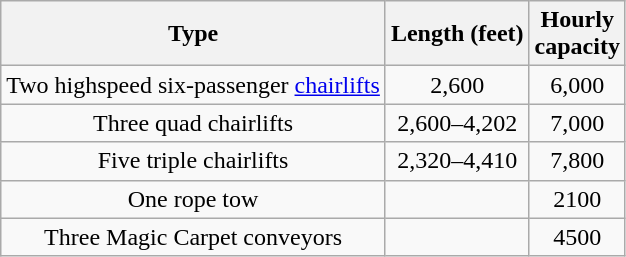<table class="wikitable" style="text-align:center; border;1px">
<tr>
<th>Type</th>
<th>Length (feet)</th>
<th>Hourly<br>capacity</th>
</tr>
<tr>
<td>Two highspeed six-passenger <a href='#'>chairlifts</a></td>
<td>2,600</td>
<td>6,000</td>
</tr>
<tr>
<td>Three quad chairlifts</td>
<td>2,600–4,202</td>
<td>7,000</td>
</tr>
<tr>
<td>Five triple chairlifts</td>
<td>2,320–4,410</td>
<td>7,800</td>
</tr>
<tr>
<td>One rope tow</td>
<td></td>
<td>2100</td>
</tr>
<tr>
<td>Three Magic Carpet conveyors</td>
<td></td>
<td>4500</td>
</tr>
</table>
